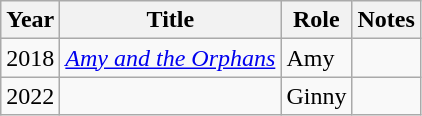<table class="wikitable">
<tr>
<th>Year</th>
<th>Title</th>
<th>Role</th>
<th>Notes</th>
</tr>
<tr>
<td>2018</td>
<td><em><a href='#'>Amy and the Orphans</a></em></td>
<td>Amy</td>
<td></td>
</tr>
<tr>
<td>2022</td>
<td><em></em></td>
<td>Ginny</td>
<td></td>
</tr>
</table>
